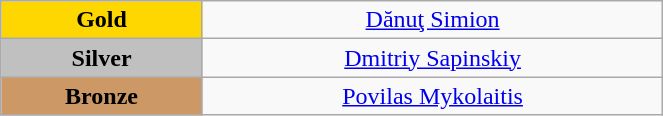<table class="wikitable" style="text-align:center; " width="35%">
<tr>
<td bgcolor="gold"><strong>Gold</strong></td>
<td><a href='#'>Dănuţ Simion</a><br>  <small><em></em></small></td>
</tr>
<tr>
<td bgcolor="silver"><strong>Silver</strong></td>
<td><a href='#'>Dmitriy Sapinskiy</a><br>  <small><em></em></small></td>
</tr>
<tr>
<td bgcolor="CC9966"><strong>Bronze</strong></td>
<td><a href='#'>Povilas Mykolaitis</a><br>  <small><em></em></small></td>
</tr>
</table>
